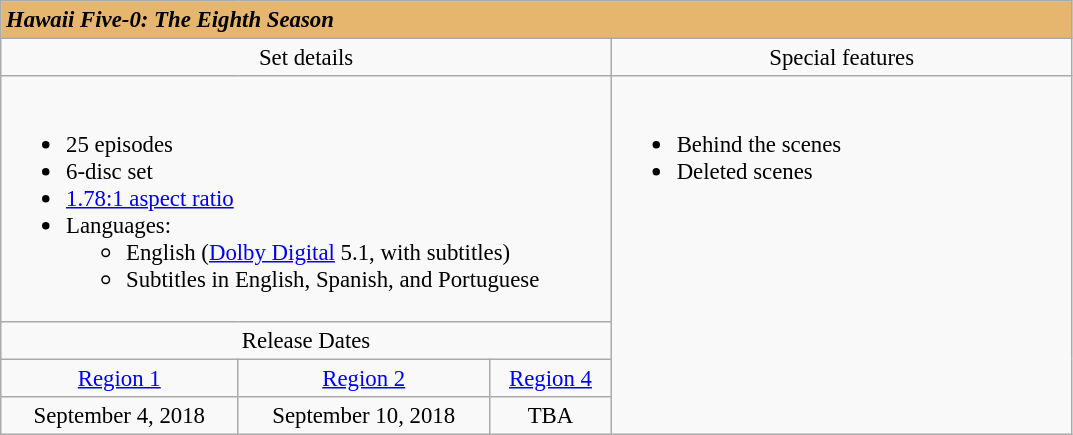<table class="wikitable" style="font-size: 95%;">
<tr style="background:#e6b66e">
<td colspan="5"><span></span> <strong><em>Hawaii Five-0<em>: The Eighth Season<strong></td>
</tr>
<tr valign="top">
<td align="center" width="400" colspan="3"></strong>Set details<strong></td>
<td width="300" align="center"></strong>Special features<strong></td>
</tr>
<tr valign="top">
<td colspan="3" align="left" width="400"><br><ul><li>25 episodes</li><li>6-disc set</li><li><a href='#'>1.78:1 aspect ratio</a></li><li>Languages:<ul><li>English (<a href='#'>Dolby Digital</a> 5.1, with subtitles)</li><li>Subtitles in English, Spanish, and Portuguese</li></ul></li></ul></td>
<td rowspan="4" align="left" width="300"><br><ul><li>Behind the scenes</li><li>Deleted scenes</li></ul></td>
</tr>
<tr>
<td colspan="3" align="center"></strong>Release Dates<strong></td>
</tr>
<tr>
<td align="center"><a href='#'>Region 1</a></td>
<td align="center"><a href='#'>Region 2</a></td>
<td align="center"><a href='#'>Region 4</a></td>
</tr>
<tr>
<td align="center">September 4, 2018</td>
<td align="center">September 10, 2018</td>
<td align="center">TBA</td>
</tr>
</table>
